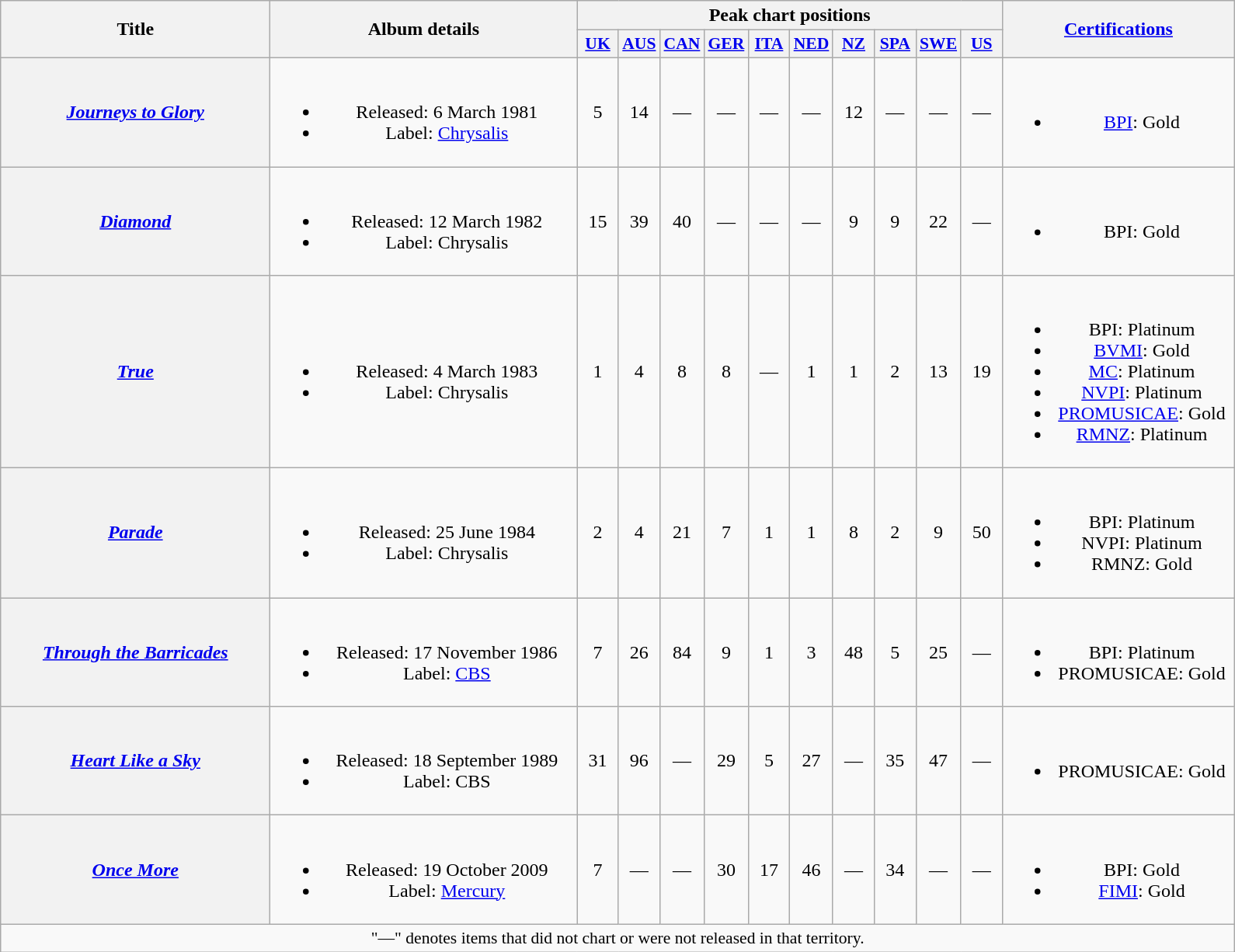<table class="wikitable plainrowheaders" style="text-align:center;">
<tr>
<th scope="col" rowspan="2" style="width:14em;">Title</th>
<th scope="col" rowspan="2" style="width:16em;">Album details</th>
<th colspan="10" scope="col">Peak chart positions</th>
<th rowspan="2" style="width:12em;"><a href='#'>Certifications</a></th>
</tr>
<tr>
<th style="width:2em;font-size:90%;"><a href='#'>UK</a><br></th>
<th style="width:2em;font-size:90%;"><a href='#'>AUS</a><br></th>
<th style="width:2em;font-size:90%;"><a href='#'>CAN</a><br></th>
<th style="width:2em;font-size:90%;"><a href='#'>GER</a><br></th>
<th style="width:2em;font-size:90%;"><a href='#'>ITA</a><br></th>
<th style="width:2em;font-size:90%;"><a href='#'>NED</a><br></th>
<th style="width:2em;font-size:90%;"><a href='#'>NZ</a><br></th>
<th style="width:2em;font-size:90%;"><a href='#'>SPA</a><br></th>
<th style="width:2em;font-size:90%;"><a href='#'>SWE</a><br></th>
<th style="width:2em;font-size:90%;"><a href='#'>US</a><br></th>
</tr>
<tr>
<th scope="row"><em><a href='#'>Journeys to Glory</a></em></th>
<td><br><ul><li>Released: 6 March 1981</li><li>Label: <a href='#'>Chrysalis</a></li></ul></td>
<td>5</td>
<td>14</td>
<td>—</td>
<td>—</td>
<td>—</td>
<td>—</td>
<td>12</td>
<td>—</td>
<td>—</td>
<td>—</td>
<td><br><ul><li><a href='#'>BPI</a>: Gold</li></ul></td>
</tr>
<tr>
<th scope="row"><em><a href='#'>Diamond</a></em></th>
<td><br><ul><li>Released: 12 March 1982</li><li>Label: Chrysalis</li></ul></td>
<td>15</td>
<td>39</td>
<td>40</td>
<td>—</td>
<td>—</td>
<td>—</td>
<td>9</td>
<td>9</td>
<td>22</td>
<td>—</td>
<td><br><ul><li>BPI: Gold</li></ul></td>
</tr>
<tr>
<th scope="row"><em><a href='#'>True</a></em></th>
<td><br><ul><li>Released: 4 March 1983</li><li>Label: Chrysalis</li></ul></td>
<td>1</td>
<td>4</td>
<td>8</td>
<td>8</td>
<td>—</td>
<td>1</td>
<td>1</td>
<td>2</td>
<td>13</td>
<td>19</td>
<td><br><ul><li>BPI: Platinum</li><li><a href='#'>BVMI</a>: Gold</li><li><a href='#'>MC</a>: Platinum</li><li><a href='#'>NVPI</a>: Platinum</li><li><a href='#'>PROMUSICAE</a>: Gold</li><li><a href='#'>RMNZ</a>: Platinum</li></ul></td>
</tr>
<tr>
<th scope="row"><em><a href='#'>Parade</a></em></th>
<td><br><ul><li>Released: 25 June 1984</li><li>Label: Chrysalis</li></ul></td>
<td>2</td>
<td>4</td>
<td>21</td>
<td>7</td>
<td>1</td>
<td>1</td>
<td>8</td>
<td>2</td>
<td>9</td>
<td>50</td>
<td><br><ul><li>BPI: Platinum</li><li>NVPI: Platinum</li><li>RMNZ: Gold</li></ul></td>
</tr>
<tr>
<th scope="row"><em><a href='#'>Through the Barricades</a></em></th>
<td><br><ul><li>Released: 17 November 1986</li><li>Label: <a href='#'>CBS</a></li></ul></td>
<td>7</td>
<td>26</td>
<td>84</td>
<td>9</td>
<td>1</td>
<td>3</td>
<td>48</td>
<td>5</td>
<td>25</td>
<td>—</td>
<td><br><ul><li>BPI: Platinum</li><li>PROMUSICAE: Gold</li></ul></td>
</tr>
<tr>
<th scope="row"><em><a href='#'>Heart Like a Sky</a></em></th>
<td><br><ul><li>Released: 18 September 1989</li><li>Label: CBS</li></ul></td>
<td>31</td>
<td>96</td>
<td>—</td>
<td>29</td>
<td>5</td>
<td>27</td>
<td>—</td>
<td>35</td>
<td>47</td>
<td>—</td>
<td><br><ul><li>PROMUSICAE: Gold</li></ul></td>
</tr>
<tr>
<th scope="row"><em><a href='#'>Once More</a></em></th>
<td><br><ul><li>Released: 19 October 2009</li><li>Label: <a href='#'>Mercury</a></li></ul></td>
<td>7</td>
<td>—</td>
<td>—</td>
<td>30</td>
<td>17</td>
<td>46</td>
<td>—</td>
<td>34</td>
<td>—</td>
<td>—</td>
<td><br><ul><li>BPI: Gold</li><li><a href='#'>FIMI</a>: Gold</li></ul></td>
</tr>
<tr>
<td colspan="13" align="center" style="font-size:90%">"—" denotes items that did not chart or were not released in that territory.</td>
</tr>
</table>
